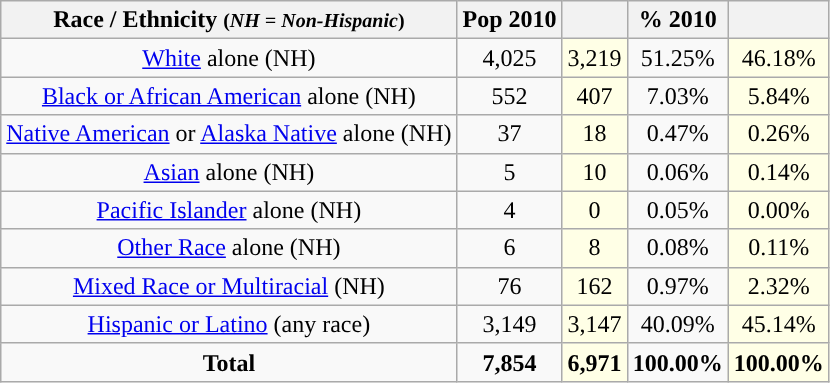<table class="wikitable" style="text-align:center;">
<tr>
<th>Race / Ethnicity <small>(<em>NH = Non-Hispanic</em>)</small></th>
<th>Pop 2010</th>
<th></th>
<th>% 2010</th>
<th></th>
</tr>
<tr>
<td><a href='#'>White</a> alone (NH)</td>
<td>4,025</td>
<td style='background: #ffffe6;'>3,219</td>
<td>51.25%</td>
<td style='background: #ffffe6;'>46.18%</td>
</tr>
<tr>
<td><a href='#'>Black or African American</a> alone (NH)</td>
<td>552</td>
<td style='background: #ffffe6;'>407</td>
<td>7.03%</td>
<td style='background: #ffffe6;'>5.84%</td>
</tr>
<tr>
<td><a href='#'>Native American</a> or <a href='#'>Alaska Native</a> alone (NH)</td>
<td>37</td>
<td style='background: #ffffe6;'>18</td>
<td>0.47%</td>
<td style='background: #ffffe6;'>0.26%</td>
</tr>
<tr>
<td><a href='#'>Asian</a> alone (NH)</td>
<td>5</td>
<td style='background: #ffffe6;'>10</td>
<td>0.06%</td>
<td style='background: #ffffe6;'>0.14%</td>
</tr>
<tr>
<td><a href='#'>Pacific Islander</a> alone (NH)</td>
<td>4</td>
<td style='background: #ffffe6;'>0</td>
<td>0.05%</td>
<td style='background: #ffffe6;'>0.00%</td>
</tr>
<tr>
<td><a href='#'>Other Race</a> alone (NH)</td>
<td>6</td>
<td style='background: #ffffe6;'>8</td>
<td>0.08%</td>
<td style='background: #ffffe6;'>0.11%</td>
</tr>
<tr>
<td><a href='#'>Mixed Race or Multiracial</a> (NH)</td>
<td>76</td>
<td style='background: #ffffe6;'>162</td>
<td>0.97%</td>
<td style='background: #ffffe6;'>2.32%</td>
</tr>
<tr>
<td><a href='#'>Hispanic or Latino</a> (any race)</td>
<td>3,149</td>
<td style='background: #ffffe6;'>3,147</td>
<td>40.09%</td>
<td style='background: #ffffe6;'>45.14%</td>
</tr>
<tr>
<td><strong>Total</strong></td>
<td><strong>7,854</strong></td>
<td style='background: #ffffe6;'><strong>6,971</strong></td>
<td><strong>100.00%</strong></td>
<td style='background: #ffffe6;'><strong>100.00%</strong></td>
</tr>
</table>
